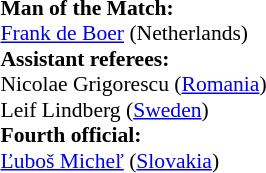<table style="width:100%; font-size:90%;">
<tr>
<td><br><strong>Man of the Match:</strong>
<br><a href='#'>Frank de Boer</a> (Netherlands)<br><strong>Assistant referees:</strong>
<br>Nicolae Grigorescu (<a href='#'>Romania</a>)
<br>Leif Lindberg (<a href='#'>Sweden</a>)
<br><strong>Fourth official:</strong>
<br><a href='#'>Ľuboš Micheľ</a> (<a href='#'>Slovakia</a>)</td>
</tr>
</table>
